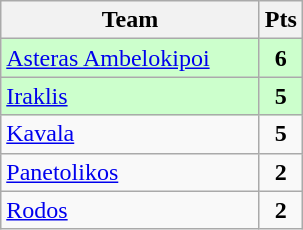<table class="wikitable" style="text-align: center;">
<tr>
<th width=165>Team</th>
<th width=20>Pts</th>
</tr>
<tr bgcolor="#ccffcc">
<td align=left><a href='#'>Asteras Ambelokipoi</a></td>
<td><strong>6</strong></td>
</tr>
<tr bgcolor="#ccffcc">
<td align=left><a href='#'>Iraklis</a></td>
<td><strong>5</strong></td>
</tr>
<tr>
<td align=left><a href='#'>Kavala</a></td>
<td><strong>5</strong></td>
</tr>
<tr>
<td align=left><a href='#'>Panetolikos</a></td>
<td><strong>2</strong></td>
</tr>
<tr>
<td align=left><a href='#'>Rodos</a></td>
<td><strong>2</strong></td>
</tr>
</table>
